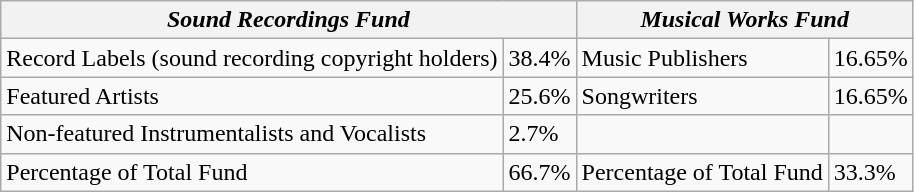<table class="wikitable">
<tr>
<th colspan="2"><em>Sound Recordings Fund</em></th>
<th colspan="2"><em>Musical Works Fund</em></th>
</tr>
<tr>
<td>Record Labels (sound recording copyright holders)</td>
<td>38.4%</td>
<td>Music Publishers</td>
<td>16.65%</td>
</tr>
<tr>
<td>Featured Artists</td>
<td>25.6%</td>
<td>Songwriters</td>
<td>16.65%</td>
</tr>
<tr>
<td>Non-featured Instrumentalists and Vocalists</td>
<td>2.7%</td>
<td></td>
<td></td>
</tr>
<tr>
<td>Percentage of Total Fund</td>
<td>66.7%</td>
<td>Percentage of Total Fund</td>
<td>33.3%</td>
</tr>
</table>
